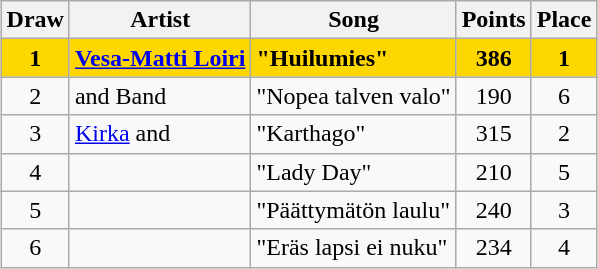<table class="sortable wikitable" style="margin: 1em auto 1em auto; text-align:center">
<tr>
<th>Draw</th>
<th>Artist</th>
<th>Song</th>
<th>Points</th>
<th>Place</th>
</tr>
<tr style="font-weight:bold; background:gold;">
<td>1</td>
<td align="left"><a href='#'>Vesa-Matti Loiri</a></td>
<td align="left">"Huilumies"</td>
<td>386</td>
<td>1</td>
</tr>
<tr>
<td>2</td>
<td align="left"> and Band</td>
<td align="left">"Nopea talven valo"</td>
<td>190</td>
<td>6</td>
</tr>
<tr>
<td>3</td>
<td align="left"><a href='#'>Kirka</a> and </td>
<td align="left">"Karthago"</td>
<td>315</td>
<td>2</td>
</tr>
<tr>
<td>4</td>
<td align="left"></td>
<td align="left">"Lady Day"</td>
<td>210</td>
<td>5</td>
</tr>
<tr>
<td>5</td>
<td align="left"></td>
<td align="left">"Päättymätön laulu"</td>
<td>240</td>
<td>3</td>
</tr>
<tr>
<td>6</td>
<td align="left"></td>
<td align="left">"Eräs lapsi ei nuku"</td>
<td>234</td>
<td>4</td>
</tr>
</table>
